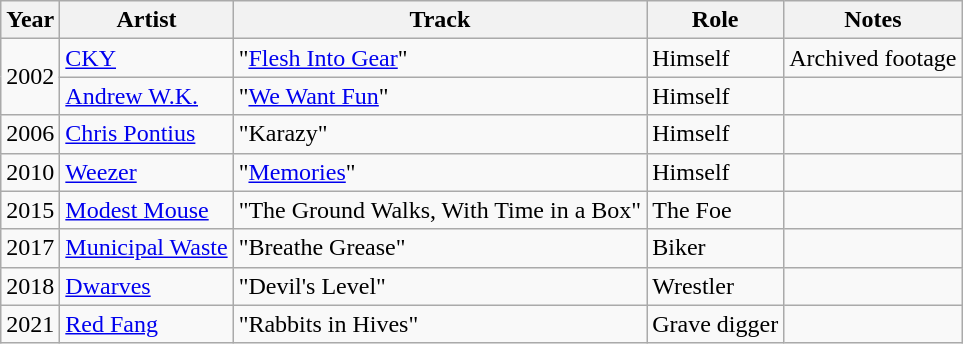<table class="wikitable">
<tr>
<th>Year</th>
<th>Artist</th>
<th>Track</th>
<th>Role</th>
<th>Notes</th>
</tr>
<tr>
<td rowspan="2">2002</td>
<td><a href='#'>CKY</a></td>
<td>"<a href='#'>Flesh Into Gear</a>"</td>
<td>Himself</td>
<td>Archived footage</td>
</tr>
<tr>
<td><a href='#'>Andrew W.K.</a></td>
<td>"<a href='#'>We Want Fun</a>"</td>
<td>Himself</td>
<td></td>
</tr>
<tr>
<td>2006</td>
<td><a href='#'>Chris Pontius</a></td>
<td>"Karazy"</td>
<td>Himself</td>
<td></td>
</tr>
<tr>
<td>2010</td>
<td><a href='#'>Weezer</a></td>
<td>"<a href='#'>Memories</a>"</td>
<td>Himself</td>
<td></td>
</tr>
<tr>
<td>2015</td>
<td><a href='#'>Modest Mouse</a></td>
<td>"The Ground Walks, With Time in a Box"</td>
<td>The Foe</td>
<td></td>
</tr>
<tr>
<td>2017</td>
<td><a href='#'>Municipal Waste</a></td>
<td>"Breathe Grease"</td>
<td>Biker</td>
<td></td>
</tr>
<tr>
<td>2018</td>
<td><a href='#'>Dwarves</a></td>
<td>"Devil's Level"</td>
<td>Wrestler</td>
<td></td>
</tr>
<tr>
<td>2021</td>
<td><a href='#'>Red Fang</a></td>
<td>"Rabbits in Hives"</td>
<td>Grave digger</td>
<td></td>
</tr>
</table>
